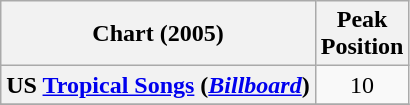<table class="wikitable plainrowheaders" style="text-align:center;">
<tr>
<th scope="col">Chart (2005)</th>
<th scope="col">Peak <br> Position</th>
</tr>
<tr>
<th scope="row">US <a href='#'>Tropical Songs</a> (<em><a href='#'>Billboard</a></em>)</th>
<td style="text-align:center;">10</td>
</tr>
<tr>
</tr>
</table>
